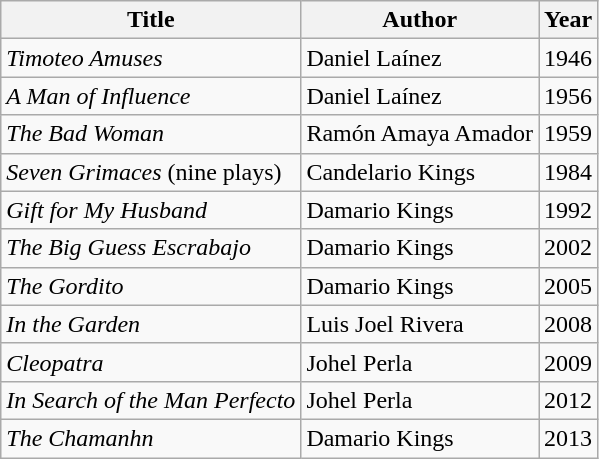<table class="wikitable">
<tr>
<th>Title</th>
<th>Author</th>
<th>Year</th>
</tr>
<tr>
<td><em>Timoteo Amuses</em></td>
<td>Daniel Laínez</td>
<td>1946</td>
</tr>
<tr>
<td><em>A Man of Influence</em></td>
<td>Daniel Laínez</td>
<td>1956</td>
</tr>
<tr>
<td><em>The Bad Woman</em></td>
<td>Ramón Amaya Amador</td>
<td>1959</td>
</tr>
<tr>
<td><em>Seven Grimaces</em> (nine plays)</td>
<td>Candelario Kings</td>
<td>1984</td>
</tr>
<tr>
<td><em>Gift for My Husband</em></td>
<td>Damario Kings</td>
<td>1992</td>
</tr>
<tr>
<td><em>The Big Guess Escrabajo</em></td>
<td>Damario Kings</td>
<td>2002</td>
</tr>
<tr>
<td><em>The Gordito</em></td>
<td>Damario Kings</td>
<td>2005</td>
</tr>
<tr>
<td><em>In the Garden</em></td>
<td>Luis Joel Rivera</td>
<td>2008</td>
</tr>
<tr>
<td><em>Cleopatra</em></td>
<td>Johel Perla</td>
<td>2009</td>
</tr>
<tr>
<td><em>In Search of the Man Perfecto</em></td>
<td>Johel Perla</td>
<td>2012</td>
</tr>
<tr>
<td><em>The Chamanhn</em></td>
<td>Damario Kings</td>
<td>2013</td>
</tr>
</table>
